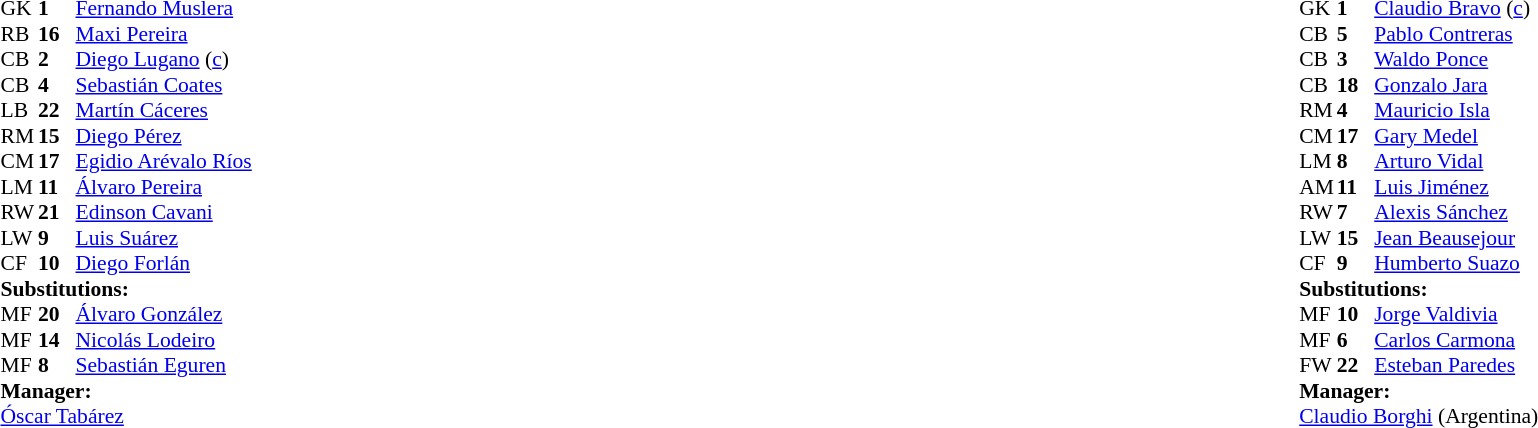<table width="100%">
<tr>
<td valign="top" width="50%"><br><table style="font-size: 90%" cellspacing="0" cellpadding="0">
<tr>
<th width=25></th>
<th width=25></th>
</tr>
<tr>
<td>GK</td>
<td><strong>1</strong></td>
<td><a href='#'>Fernando Muslera</a></td>
</tr>
<tr>
<td>RB</td>
<td><strong>16</strong></td>
<td><a href='#'>Maxi Pereira</a></td>
<td></td>
<td></td>
</tr>
<tr>
<td>CB</td>
<td><strong>2</strong></td>
<td><a href='#'>Diego Lugano</a> (<a href='#'>c</a>)</td>
</tr>
<tr>
<td>CB</td>
<td><strong>4</strong></td>
<td><a href='#'>Sebastián Coates</a></td>
<td></td>
</tr>
<tr>
<td>LB</td>
<td><strong>22</strong></td>
<td><a href='#'>Martín Cáceres</a></td>
<td></td>
</tr>
<tr>
<td>RM</td>
<td><strong>15</strong></td>
<td><a href='#'>Diego Pérez</a></td>
</tr>
<tr>
<td>CM</td>
<td><strong>17</strong></td>
<td><a href='#'>Egidio Arévalo Ríos</a></td>
<td></td>
<td></td>
</tr>
<tr>
<td>LM</td>
<td><strong>11</strong></td>
<td><a href='#'>Álvaro Pereira</a></td>
<td></td>
</tr>
<tr>
<td>RW</td>
<td><strong>21</strong></td>
<td><a href='#'>Edinson Cavani</a></td>
<td></td>
<td></td>
</tr>
<tr>
<td>LW</td>
<td><strong>9</strong></td>
<td><a href='#'>Luis Suárez</a></td>
<td></td>
</tr>
<tr>
<td>CF</td>
<td><strong>10</strong></td>
<td><a href='#'>Diego Forlán</a></td>
</tr>
<tr>
<td colspan=3><strong>Substitutions:</strong></td>
</tr>
<tr>
<td>MF</td>
<td><strong>20</strong></td>
<td><a href='#'>Álvaro González</a></td>
<td></td>
<td></td>
</tr>
<tr>
<td>MF</td>
<td><strong>14</strong></td>
<td><a href='#'>Nicolás Lodeiro</a></td>
<td></td>
<td></td>
</tr>
<tr>
<td>MF</td>
<td><strong>8</strong></td>
<td><a href='#'>Sebastián Eguren</a></td>
<td></td>
<td></td>
</tr>
<tr>
<td colspan=3><strong>Manager:</strong></td>
</tr>
<tr>
<td colspan=3><a href='#'>Óscar Tabárez</a></td>
</tr>
</table>
</td>
<td valign="top"></td>
<td valign="top" width="50%"><br><table style="font-size: 90%" cellspacing="0" cellpadding="0" align="center">
<tr>
<th width=25></th>
<th width=25></th>
</tr>
<tr>
<td>GK</td>
<td><strong>1</strong></td>
<td><a href='#'>Claudio Bravo</a> (<a href='#'>c</a>)</td>
</tr>
<tr>
<td>CB</td>
<td><strong>5</strong></td>
<td><a href='#'>Pablo Contreras</a></td>
<td></td>
</tr>
<tr>
<td>CB</td>
<td><strong>3</strong></td>
<td><a href='#'>Waldo Ponce</a></td>
</tr>
<tr>
<td>CB</td>
<td><strong>18</strong></td>
<td><a href='#'>Gonzalo Jara</a></td>
<td></td>
<td></td>
</tr>
<tr>
<td>RM</td>
<td><strong>4</strong></td>
<td><a href='#'>Mauricio Isla</a></td>
</tr>
<tr>
<td>CM</td>
<td><strong>17</strong></td>
<td><a href='#'>Gary Medel</a></td>
</tr>
<tr>
<td>LM</td>
<td><strong>8</strong></td>
<td><a href='#'>Arturo Vidal</a></td>
<td></td>
</tr>
<tr>
<td>AM</td>
<td><strong>11</strong></td>
<td><a href='#'>Luis Jiménez</a></td>
</tr>
<tr>
<td>RW</td>
<td><strong>7</strong></td>
<td><a href='#'>Alexis Sánchez</a></td>
<td></td>
</tr>
<tr>
<td>LW</td>
<td><strong>15</strong></td>
<td><a href='#'>Jean Beausejour</a></td>
<td></td>
<td></td>
</tr>
<tr>
<td>CF</td>
<td><strong>9</strong></td>
<td><a href='#'>Humberto Suazo</a></td>
<td></td>
<td></td>
</tr>
<tr>
<td colspan=3><strong>Substitutions:</strong></td>
</tr>
<tr>
<td>MF</td>
<td><strong>10</strong></td>
<td><a href='#'>Jorge Valdivia</a></td>
<td></td>
<td></td>
</tr>
<tr>
<td>MF</td>
<td><strong>6</strong></td>
<td><a href='#'>Carlos Carmona</a></td>
<td></td>
<td></td>
</tr>
<tr>
<td>FW</td>
<td><strong>22</strong></td>
<td><a href='#'>Esteban Paredes</a></td>
<td></td>
<td></td>
</tr>
<tr>
<td colspan=3><strong>Manager:</strong></td>
</tr>
<tr>
<td colspan=3><a href='#'>Claudio Borghi</a> (Argentina)</td>
</tr>
</table>
</td>
</tr>
</table>
